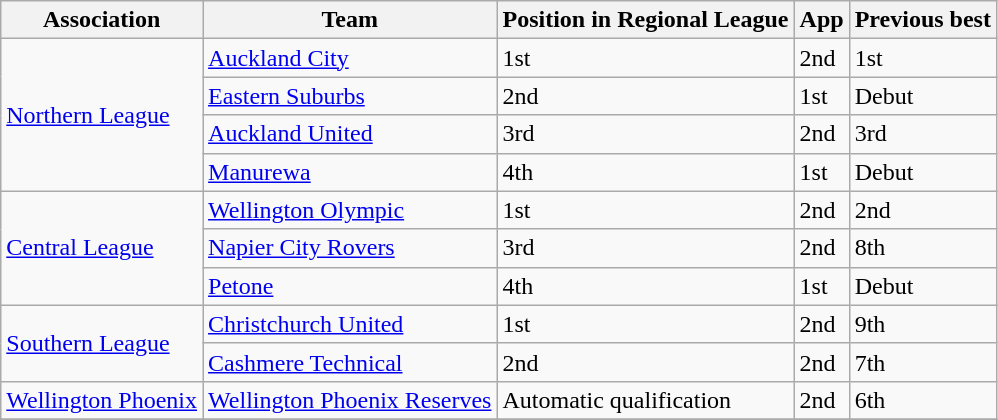<table class="wikitable">
<tr>
<th>Association</th>
<th>Team</th>
<th>Position in Regional League</th>
<th>App </th>
<th>Previous best </th>
</tr>
<tr>
<td rowspan=4><a href='#'>Northern League</a> </td>
<td><a href='#'>Auckland City</a></td>
<td>1st</td>
<td>2nd </td>
<td>1st </td>
</tr>
<tr>
<td><a href='#'>Eastern Suburbs</a></td>
<td>2nd</td>
<td>1st</td>
<td>Debut</td>
</tr>
<tr>
<td><a href='#'>Auckland United</a></td>
<td>3rd</td>
<td>2nd </td>
<td>3rd </td>
</tr>
<tr>
<td><a href='#'>Manurewa</a></td>
<td>4th</td>
<td>1st</td>
<td>Debut</td>
</tr>
<tr>
<td rowspan=3><a href='#'>Central League</a> </td>
<td><a href='#'>Wellington Olympic</a></td>
<td>1st</td>
<td>2nd </td>
<td>2nd </td>
</tr>
<tr>
<td><a href='#'>Napier City Rovers</a></td>
<td>3rd</td>
<td>2nd </td>
<td>8th </td>
</tr>
<tr>
<td><a href='#'>Petone</a></td>
<td>4th</td>
<td>1st</td>
<td>Debut</td>
</tr>
<tr>
<td rowspan=2><a href='#'>Southern League</a> </td>
<td><a href='#'>Christchurch United</a></td>
<td>1st</td>
<td>2nd </td>
<td>9th </td>
</tr>
<tr>
<td><a href='#'>Cashmere Technical</a></td>
<td>2nd</td>
<td>2nd </td>
<td>7th </td>
</tr>
<tr>
<td><a href='#'>Wellington Phoenix</a> </td>
<td><a href='#'>Wellington Phoenix Reserves</a></td>
<td>Automatic qualification</td>
<td>2nd </td>
<td>6th </td>
</tr>
<tr>
</tr>
</table>
